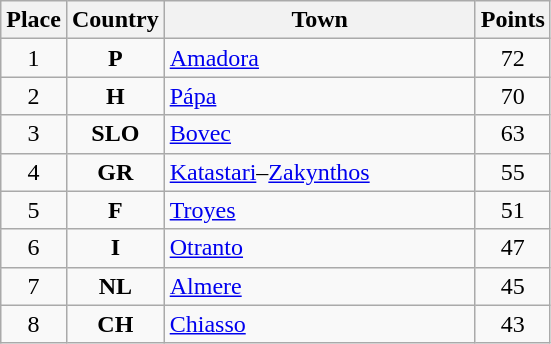<table class="wikitable" style="text-align;">
<tr>
<th width="25">Place</th>
<th width="25">Country</th>
<th width="200">Town</th>
<th width="25">Points</th>
</tr>
<tr>
<td align="center">1</td>
<td align="center"><strong>P</strong></td>
<td align="left"><a href='#'>Amadora</a></td>
<td align="center">72</td>
</tr>
<tr>
<td align="center">2</td>
<td align="center"><strong>H</strong></td>
<td align="left"><a href='#'>Pápa</a></td>
<td align="center">70</td>
</tr>
<tr>
<td align="center">3</td>
<td align="center"><strong>SLO</strong></td>
<td align="left"><a href='#'>Bovec</a></td>
<td align="center">63</td>
</tr>
<tr>
<td align="center">4</td>
<td align="center"><strong>GR</strong></td>
<td align="left"><a href='#'>Katastari</a>–<a href='#'>Zakynthos</a></td>
<td align="center">55</td>
</tr>
<tr>
<td align="center">5</td>
<td align="center"><strong>F</strong></td>
<td align="left"><a href='#'>Troyes</a></td>
<td align="center">51</td>
</tr>
<tr>
<td align="center">6</td>
<td align="center"><strong>I</strong></td>
<td align="left"><a href='#'>Otranto</a></td>
<td align="center">47</td>
</tr>
<tr>
<td align="center">7</td>
<td align="center"><strong>NL</strong></td>
<td align="left"><a href='#'>Almere</a></td>
<td align="center">45</td>
</tr>
<tr>
<td align="center">8</td>
<td align="center"><strong>CH</strong></td>
<td align="left"><a href='#'>Chiasso</a></td>
<td align="center">43</td>
</tr>
</table>
